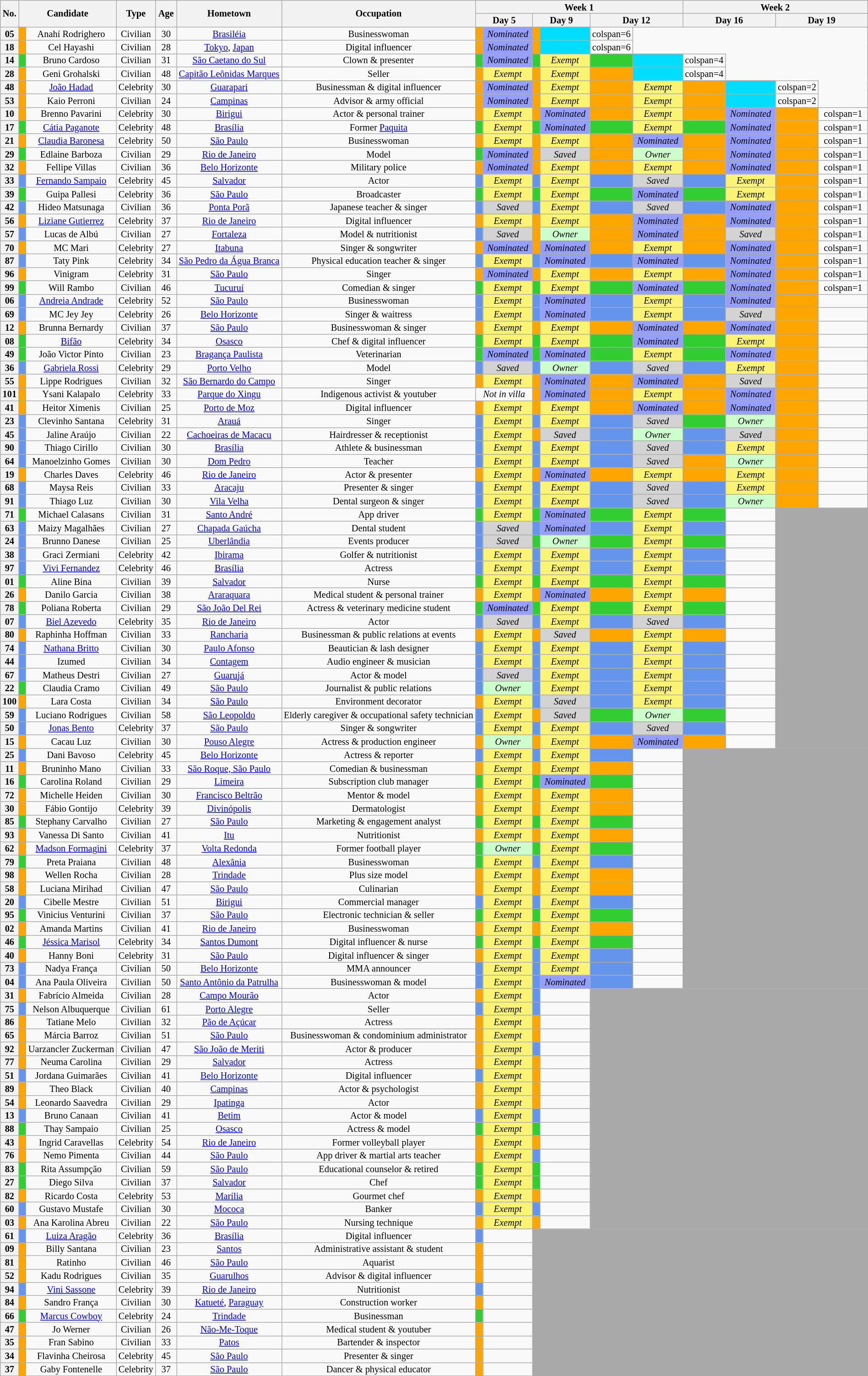<table class="wikitable" style="text-align:center; font-size:85%; width:100%; line-height:13px;">
<tr>
<th rowspan="02" width="1.00%">No.</th>
<th rowspan="02" width="15.0%" colspan="2">Candidate</th>
<th rowspan="02" width="4.00%">Type</th>
<th rowspan="02" width="2.50%">Age</th>
<th rowspan="02" width="10.0%">Hometown</th>
<th rowspan="02" width="10.0%">Occupation</th>
<th colspan="6" width="21.0%">Week 1</th>
<th colspan="4" width="21.0%">Week 2</th>
</tr>
<tr>
<th colspan="2" width="7.00%">Day 5</th>
<th colspan="2" width="7.00%">Day 9</th>
<th colspan="2" width="7.00%">Day 12</th>
<th colspan="2" width="7.00%">Day 16</th>
<th colspan="2" width="7.00%">Day 19</th>
</tr>
<tr>
<th>05</th>
<td bgcolor=FFA500></td>
<td>Anahí Rodrighero</td>
<td>Civilian</td>
<td>30</td>
<td><a href='#'>Brasiléia</a></td>
<td>Businesswoman</td>
<td bgcolor=FFA500></td>
<td bgcolor=959FFD><em>Nominated</em></td>
<td bgcolor=FFA500></td>
<td bgcolor=00DDFF></td>
<td>colspan=6 </td>
</tr>
<tr>
<th>18</th>
<td bgcolor=FFA500></td>
<td>Cel Hayashi</td>
<td>Civilian</td>
<td>28</td>
<td><a href='#'>Tokyo</a>, <a href='#'>Japan</a></td>
<td>Digital influencer</td>
<td bgcolor=FFA500></td>
<td bgcolor=959FFD><em>Nominated</em></td>
<td bgcolor=FFA500></td>
<td bgcolor=00DDFF></td>
<td>colspan=6 </td>
</tr>
<tr>
<th>14</th>
<td bgcolor=32CD32></td>
<td>Bruno Cardoso</td>
<td>Civilian</td>
<td>31</td>
<td><a href='#'>São Caetano do Sul</a></td>
<td>Clown & presenter</td>
<td bgcolor=32CD32></td>
<td bgcolor=959FFD><em>Nominated</em></td>
<td bgcolor=32CD32></td>
<td bgcolor=FBF373><em>Exempt</em></td>
<td bgcolor=32CD32></td>
<td bgcolor=00DDFF></td>
<td>colspan=4 </td>
</tr>
<tr>
<th>28</th>
<td bgcolor=FFA500></td>
<td>Geni Grohalski</td>
<td>Civilian</td>
<td>48</td>
<td nowrap><a href='#'>Capitão Leônidas Marques</a></td>
<td>Seller</td>
<td bgcolor=FFA500></td>
<td bgcolor=FBF373><em>Exempt</em></td>
<td bgcolor=FFA500></td>
<td bgcolor=FBF373><em>Exempt</em></td>
<td bgcolor=FFA500></td>
<td bgcolor=00DDFF></td>
<td>colspan=4 </td>
</tr>
<tr>
<th>48</th>
<td bgcolor=FFA500></td>
<td><a href='#'>João Hadad</a></td>
<td>Celebrity</td>
<td>30</td>
<td><a href='#'>Guarapari</a></td>
<td>Businessman & digital influencer</td>
<td bgcolor=FFA500></td>
<td bgcolor=959FFD><em>Nominated</em></td>
<td bgcolor=FFA500></td>
<td bgcolor=FBF373><em>Exempt</em></td>
<td bgcolor=FFA500></td>
<td bgcolor=FBF373><em>Exempt</em></td>
<td bgcolor=FFA500></td>
<td bgcolor=00DDFF></td>
<td>colspan=2 </td>
</tr>
<tr>
<th>53</th>
<td bgcolor=FFA500></td>
<td>Kaio Perroni</td>
<td>Civilian</td>
<td>24</td>
<td><a href='#'>Campinas</a></td>
<td>Advisor & army official</td>
<td bgcolor=FFA500></td>
<td bgcolor=959FFD><em>Nominated</em></td>
<td bgcolor=FFA500></td>
<td bgcolor=FBF373><em>Exempt</em></td>
<td bgcolor=FFA500></td>
<td bgcolor=FBF373><em>Exempt</em></td>
<td bgcolor=FFA500></td>
<td bgcolor=00DDFF></td>
<td>colspan=2 </td>
</tr>
<tr>
<th>10</th>
<td width="1%" bgcolor=FFA500></td>
<td width="9%">Brenno Pavarini</td>
<td>Celebrity</td>
<td>30</td>
<td><a href='#'>Birigui</a></td>
<td>Actor & personal trainer</td>
<td width="1%" bgcolor=FFA500></td>
<td width="6%" bgcolor=FBF373><em>Exempt</em></td>
<td width="1%" bgcolor=FFA500></td>
<td width="6%" bgcolor=959FFD><em>Nominated</em></td>
<td width="1%" bgcolor=FFA500></td>
<td width="6%" bgcolor=FBF373><em>Exempt</em></td>
<td width="1%" bgcolor=FFA500></td>
<td width="6%" bgcolor=959FFD><em>Nominated</em></td>
<td width="1%" bgcolor=FFA500></td>
<td>colspan=1 </td>
</tr>
<tr>
<th>17</th>
<td bgcolor=32CD32></td>
<td><a href='#'>Cátia Paganote</a></td>
<td>Celebrity</td>
<td>48</td>
<td><a href='#'>Brasília</a></td>
<td>Former <a href='#'>Paquita</a></td>
<td bgcolor=32CD32></td>
<td bgcolor=FBF373><em>Exempt</em></td>
<td bgcolor=32CD32></td>
<td bgcolor=959FFD><em>Nominated</em></td>
<td bgcolor=32CD32></td>
<td bgcolor=FBF373><em>Exempt</em></td>
<td bgcolor=32CD32></td>
<td bgcolor=959FFD><em>Nominated</em></td>
<td bgcolor=FFA500></td>
<td>colspan=1 </td>
</tr>
<tr>
<th>21</th>
<td bgcolor=FFA500></td>
<td><a href='#'>Claudia Baronesa</a></td>
<td>Celebrity</td>
<td>50</td>
<td><a href='#'>São Paulo</a></td>
<td>Businesswoman</td>
<td bgcolor=FFA500></td>
<td bgcolor=FBF373><em>Exempt</em></td>
<td bgcolor=FFA500></td>
<td bgcolor=FBF373><em>Exempt</em></td>
<td bgcolor=FFA500></td>
<td bgcolor=959FFD><em>Nominated</em></td>
<td bgcolor=FFA500></td>
<td bgcolor=959FFD><em>Nominated</em></td>
<td bgcolor=FFA500></td>
<td>colspan=1 </td>
</tr>
<tr>
<th>29</th>
<td bgcolor=32CD32></td>
<td>Edlaine Barboza</td>
<td>Civilian</td>
<td>29</td>
<td><a href='#'>Rio de Janeiro</a></td>
<td>Model</td>
<td bgcolor=32CD32></td>
<td bgcolor=959FFD><em>Nominated</em></td>
<td bgcolor=FFA500></td>
<td bgcolor=D3D3D3><em>Saved</em></td>
<td bgcolor=FFA500></td>
<td bgcolor=CCFFCC><em>Owner</em></td>
<td bgcolor=FFA500></td>
<td bgcolor=959FFD><em>Nominated</em></td>
<td bgcolor=FFA500></td>
<td>colspan=1 </td>
</tr>
<tr>
<th>32</th>
<td bgcolor=FFA500></td>
<td>Fellipe Villas</td>
<td>Civilian</td>
<td>36</td>
<td><a href='#'>Belo Horizonte</a></td>
<td>Military police</td>
<td bgcolor=FFA500></td>
<td bgcolor=959FFD><em>Nominated</em></td>
<td bgcolor=FFA500></td>
<td bgcolor=FBF373><em>Exempt</em></td>
<td bgcolor=FFA500></td>
<td bgcolor=FBF373><em>Exempt</em></td>
<td bgcolor=FFA500></td>
<td bgcolor=959FFD><em>Nominated</em></td>
<td bgcolor=FFA500></td>
<td>colspan=1 </td>
</tr>
<tr>
<th>33</th>
<td bgcolor=6495ED></td>
<td><a href='#'>Fernando Sampaio</a></td>
<td>Celebrity</td>
<td>45</td>
<td><a href='#'>Salvador</a></td>
<td>Actor</td>
<td bgcolor=6495ED></td>
<td bgcolor=FBF373><em>Exempt</em></td>
<td bgcolor=6495ED></td>
<td bgcolor=FBF373><em>Exempt</em></td>
<td bgcolor=6495ED></td>
<td bgcolor=D3D3D3><em>Saved</em></td>
<td bgcolor=6495ED></td>
<td bgcolor=FBF373><em>Exempt</em></td>
<td bgcolor=FFA500></td>
<td>colspan=1 </td>
</tr>
<tr>
<th>39</th>
<td bgcolor=32CD32></td>
<td>Guipa Pallesi</td>
<td>Celebrity</td>
<td>36</td>
<td><a href='#'>São Paulo</a></td>
<td>Broadcaster</td>
<td bgcolor=32CD32></td>
<td bgcolor=FBF373><em>Exempt</em></td>
<td bgcolor=32CD32></td>
<td bgcolor=FBF373><em>Exempt</em></td>
<td bgcolor=32CD32></td>
<td bgcolor=959FFD><em>Nominated</em></td>
<td bgcolor=32CD32></td>
<td bgcolor=FBF373><em>Exempt</em></td>
<td bgcolor=FFA500></td>
<td>colspan=1 </td>
</tr>
<tr>
<th>42</th>
<td bgcolor=6495ED></td>
<td>Hideo Matsunaga</td>
<td>Civilian</td>
<td>36</td>
<td><a href='#'>Ponta Porã</a></td>
<td>Japanese teacher & singer</td>
<td bgcolor=6495ED></td>
<td bgcolor=D3D3D3><em>Saved</em></td>
<td bgcolor=6495ED></td>
<td bgcolor=FBF373><em>Exempt</em></td>
<td bgcolor=6495ED></td>
<td bgcolor=D3D3D3><em>Saved</em></td>
<td bgcolor=6495ED></td>
<td bgcolor=959FFD><em>Nominated</em></td>
<td bgcolor=FFA500></td>
<td>colspan=1 </td>
</tr>
<tr>
<th>56</th>
<td bgcolor=FFA500></td>
<td><a href='#'>Liziane Gutierrez</a></td>
<td>Celebrity</td>
<td>37</td>
<td><a href='#'>Rio de Janeiro</a></td>
<td>Digital influencer</td>
<td bgcolor=FFA500></td>
<td bgcolor=FBF373><em>Exempt</em></td>
<td bgcolor=FFA500></td>
<td bgcolor=FBF373><em>Exempt</em></td>
<td bgcolor=FFA500></td>
<td bgcolor=959FFD><em>Nominated</em></td>
<td bgcolor=FFA500></td>
<td bgcolor=959FFD><em>Nominated</em></td>
<td bgcolor=FFA500></td>
<td>colspan=1 </td>
</tr>
<tr>
<th>57</th>
<td bgcolor=6495ED></td>
<td>Lucas de Albú</td>
<td>Civilian</td>
<td>27</td>
<td><a href='#'>Fortaleza</a></td>
<td>Model & nutritionist</td>
<td bgcolor=6495ED></td>
<td bgcolor=D3D3D3><em>Saved</em></td>
<td bgcolor=FFA500></td>
<td bgcolor=CCFFCC><em>Owner</em></td>
<td bgcolor=FFA500></td>
<td bgcolor=959FFD><em>Nominated</em></td>
<td bgcolor=FFA500></td>
<td bgcolor=D3D3D3><em>Saved</em></td>
<td bgcolor=FFA500></td>
<td>colspan=1 </td>
</tr>
<tr>
<th>70</th>
<td bgcolor=FFA500></td>
<td>MC Mari</td>
<td>Celebrity</td>
<td>27</td>
<td><a href='#'>Itabuna</a></td>
<td>Singer & songwriter</td>
<td bgcolor=FFA500></td>
<td bgcolor=959FFD><em>Nominated</em></td>
<td bgcolor=FFA500></td>
<td bgcolor=959FFD><em>Nominated</em></td>
<td bgcolor=FFA500></td>
<td bgcolor=FBF373><em>Exempt</em></td>
<td bgcolor=FFA500></td>
<td bgcolor=959FFD><em>Nominated</em></td>
<td bgcolor=FFA500></td>
<td>colspan=1 </td>
</tr>
<tr>
<th>87</th>
<td bgcolor=6495ED></td>
<td>Taty Pink</td>
<td>Celebrity</td>
<td>34</td>
<td nowrap><a href='#'>São Pedro da Água Branca</a></td>
<td>Physical education teacher & singer</td>
<td bgcolor=6495ED></td>
<td bgcolor=FBF373><em>Exempt</em></td>
<td bgcolor=6495ED></td>
<td bgcolor=959FFD><em>Nominated</em></td>
<td bgcolor=6495ED></td>
<td bgcolor=959FFD><em>Nominated</em></td>
<td bgcolor=6495ED></td>
<td bgcolor=959FFD><em>Nominated</em></td>
<td bgcolor=FFA500></td>
<td>colspan=1 </td>
</tr>
<tr>
<th>96</th>
<td bgcolor=FFA500></td>
<td>Vinigram</td>
<td>Celebrity</td>
<td>31</td>
<td><a href='#'>São Paulo</a></td>
<td>Singer</td>
<td bgcolor=FFA500></td>
<td bgcolor=959FFD><em>Nominated</em></td>
<td bgcolor=FFA500></td>
<td bgcolor=FBF373><em>Exempt</em></td>
<td bgcolor=FFA500></td>
<td bgcolor=FBF373><em>Exempt</em></td>
<td bgcolor=FFA500></td>
<td bgcolor=959FFD><em>Nominated</em></td>
<td bgcolor=FFA500></td>
<td>colspan=1 </td>
</tr>
<tr>
<th>99</th>
<td bgcolor=32CD32></td>
<td>Will Rambo</td>
<td>Civilian</td>
<td>46</td>
<td><a href='#'>Tucuruí</a></td>
<td>Comedian & singer</td>
<td bgcolor=32CD32></td>
<td bgcolor=FBF373><em>Exempt</em></td>
<td bgcolor=32CD32></td>
<td bgcolor=FBF373><em>Exempt</em></td>
<td bgcolor=32CD32></td>
<td bgcolor=959FFD><em>Nominated</em></td>
<td bgcolor=32CD32></td>
<td bgcolor=959FFD><em>Nominated</em></td>
<td bgcolor=FFA500></td>
<td>colspan=1 </td>
</tr>
<tr>
<th>06</th>
<td bgcolor=6495ED></td>
<td><a href='#'>Andreia Andrade</a></td>
<td>Celebrity</td>
<td>52</td>
<td><a href='#'>São Paulo</a></td>
<td>Businesswoman</td>
<td bgcolor=6495ED></td>
<td bgcolor=FBF373><em>Exempt</em></td>
<td bgcolor=6495ED></td>
<td bgcolor=959FFD><em>Nominated</em></td>
<td bgcolor=6495ED></td>
<td bgcolor=FBF373><em>Exempt</em></td>
<td bgcolor=6495ED></td>
<td bgcolor=959FFD><em>Nominated</em></td>
<td bgcolor=FFA500></td>
<td></td>
</tr>
<tr>
<th>69</th>
<td bgcolor=6495ED></td>
<td>MC Jey Jey</td>
<td>Celebrity</td>
<td>26</td>
<td><a href='#'>Belo Horizonte</a></td>
<td>Singer & waitress</td>
<td bgcolor=6495ED></td>
<td bgcolor=FBF373><em>Exempt</em></td>
<td bgcolor=6495ED></td>
<td bgcolor=959FFD><em>Nominated</em></td>
<td bgcolor=6495ED></td>
<td bgcolor=FBF373><em>Exempt</em></td>
<td bgcolor=6495ED></td>
<td bgcolor=D3D3D3><em>Saved</em></td>
<td bgcolor=FFA500></td>
<td></td>
</tr>
<tr>
<th>12</th>
<td bgcolor=FFA500></td>
<td>Brunna Bernardy</td>
<td>Civilian</td>
<td>37</td>
<td><a href='#'>São Paulo</a></td>
<td>Businesswoman & singer</td>
<td bgcolor=FFA500></td>
<td bgcolor=FBF373><em>Exempt</em></td>
<td bgcolor=FFA500></td>
<td bgcolor=FBF373><em>Exempt</em></td>
<td bgcolor=FFA500></td>
<td bgcolor=959FFD><em>Nominated</em></td>
<td bgcolor=FFA500></td>
<td bgcolor=959FFD><em>Nominated</em></td>
<td bgcolor=FFA500></td>
<td></td>
</tr>
<tr>
<th>08</th>
<td bgcolor=32CD32></td>
<td><a href='#'>Bifão</a></td>
<td>Celebrity</td>
<td>34</td>
<td><a href='#'>Osasco</a></td>
<td>Chef & digital influencer</td>
<td bgcolor=32CD32></td>
<td bgcolor=FBF373><em>Exempt</em></td>
<td bgcolor=32CD32></td>
<td bgcolor=FBF373><em>Exempt</em></td>
<td bgcolor=32CD32></td>
<td bgcolor=959FFD><em>Nominated</em></td>
<td bgcolor=32CD32></td>
<td bgcolor=FBF373><em>Exempt</em></td>
<td bgcolor=FFA500></td>
<td></td>
</tr>
<tr>
<th>49</th>
<td bgcolor=32CD32></td>
<td>João Victor Pinto</td>
<td>Civilian</td>
<td>23</td>
<td><a href='#'>Bragança Paulista</a></td>
<td>Veterinarian</td>
<td bgcolor=32CD32></td>
<td bgcolor=959FFD><em>Nominated</em></td>
<td bgcolor=32CD32></td>
<td bgcolor=959FFD><em>Nominated</em></td>
<td bgcolor=32CD32></td>
<td bgcolor=FBF373><em>Exempt</em></td>
<td bgcolor=32CD32></td>
<td bgcolor=959FFD><em>Nominated</em></td>
<td bgcolor=FFA500></td>
<td></td>
</tr>
<tr>
<th>36</th>
<td bgcolor=6495ED></td>
<td><a href='#'>Gabriela Rossi</a></td>
<td>Celebrity</td>
<td>29</td>
<td><a href='#'>Porto Velho</a></td>
<td>Model</td>
<td bgcolor=6495ED></td>
<td bgcolor=D3D3D3><em>Saved</em></td>
<td bgcolor=6495ED></td>
<td bgcolor=CCFFCC><em>Owner</em></td>
<td bgcolor=6495ED></td>
<td bgcolor=D3D3D3><em>Saved</em></td>
<td bgcolor=6495ED></td>
<td bgcolor=FBF373><em>Exempt</em></td>
<td bgcolor=FFA500></td>
<td></td>
</tr>
<tr>
<th>55</th>
<td bgcolor=FFA500></td>
<td>Lippe Rodrigues</td>
<td>Civilian</td>
<td>32</td>
<td><a href='#'>São Bernardo do Campo</a></td>
<td>Singer</td>
<td bgcolor=FFA500></td>
<td bgcolor=FBF373><em>Exempt</em></td>
<td bgcolor=FFA500></td>
<td bgcolor=959FFD><em>Nominated</em></td>
<td bgcolor=FFA500></td>
<td bgcolor=959FFD><em>Nominated</em></td>
<td bgcolor=FFA500></td>
<td bgcolor=D3D3D3><em>Saved</em></td>
<td bgcolor=FFA500></td>
<td></td>
</tr>
<tr>
<th>101</th>
<td bgcolor=FFA500></td>
<td>Ysani Kalapalo</td>
<td>Celebrity</td>
<td>33</td>
<td><a href='#'>Parque do Xingu</a></td>
<td>Indigenous activist & youtuber</td>
<td colspan=2><em>Not in villa</em></td>
<td bgcolor=FFA500></td>
<td bgcolor=959FFD><em>Nominated</em></td>
<td bgcolor=FFA500></td>
<td bgcolor=FBF373><em>Exempt</em></td>
<td bgcolor=FFA500></td>
<td bgcolor=959FFD><em>Nominated</em></td>
<td bgcolor=FFA500></td>
<td></td>
</tr>
<tr>
<th>41</th>
<td bgcolor=FFA500></td>
<td>Heitor Ximenis</td>
<td>Civilian</td>
<td>25</td>
<td><a href='#'>Porto de Moz</a></td>
<td>Digital influencer</td>
<td bgcolor=FFA500></td>
<td bgcolor=FBF373><em>Exempt</em></td>
<td bgcolor=FFA500></td>
<td bgcolor=FBF373><em>Exempt</em></td>
<td bgcolor=FFA500></td>
<td bgcolor=959FFD><em>Nominated</em></td>
<td bgcolor=FFA500></td>
<td bgcolor=959FFD><em>Nominated</em></td>
<td bgcolor=FFA500></td>
<td></td>
</tr>
<tr>
<th>23</th>
<td bgcolor=6495ED></td>
<td>Clevinho Santana</td>
<td>Celebrity</td>
<td>31</td>
<td><a href='#'>Arauá</a></td>
<td>Singer</td>
<td bgcolor=6495ED></td>
<td bgcolor=FBF373><em>Exempt</em></td>
<td bgcolor=6495ED></td>
<td bgcolor=FBF373><em>Exempt</em></td>
<td bgcolor=6495ED></td>
<td bgcolor=D3D3D3><em>Saved</em></td>
<td bgcolor=32CD32></td>
<td bgcolor=CCFFCC><em>Owner</em></td>
<td bgcolor=FFA500></td>
<td></td>
</tr>
<tr>
<th>45</th>
<td bgcolor=6495ED></td>
<td>Jaline Araújo</td>
<td>Civilian</td>
<td>22</td>
<td><a href='#'>Cachoeiras de Macacu</a></td>
<td>Hairdresser & receptionist</td>
<td bgcolor=6495ED></td>
<td bgcolor=FBF373><em>Exempt</em></td>
<td bgcolor=FFA500></td>
<td bgcolor=D3D3D3><em>Saved</em></td>
<td bgcolor=6495ED></td>
<td bgcolor=CCFFCC><em>Owner</em></td>
<td bgcolor=6495ED></td>
<td bgcolor=D3D3D3><em>Saved</em></td>
<td bgcolor=FFA500></td>
<td></td>
</tr>
<tr>
<th>90</th>
<td bgcolor=6495ED></td>
<td>Thiago Cirillo</td>
<td>Civilian</td>
<td>30</td>
<td><a href='#'>Brasília</a></td>
<td>Athlete & businessman</td>
<td bgcolor=6495ED></td>
<td bgcolor=FBF373><em>Exempt</em></td>
<td bgcolor=6495ED></td>
<td bgcolor=FBF373><em>Exempt</em></td>
<td bgcolor=6495ED></td>
<td bgcolor=D3D3D3><em>Saved</em></td>
<td bgcolor=6495ED></td>
<td bgcolor=FBF373><em>Exempt</em></td>
<td bgcolor=FFA500></td>
<td></td>
</tr>
<tr>
<th>64</th>
<td bgcolor=6495ED></td>
<td>Manoelzinho Gomes</td>
<td>Civilian</td>
<td>30</td>
<td><a href='#'>Dom Pedro</a></td>
<td>Teacher</td>
<td bgcolor=6495ED></td>
<td bgcolor=FBF373><em>Exempt</em></td>
<td bgcolor=6495ED></td>
<td bgcolor=FBF373><em>Exempt</em></td>
<td bgcolor=6495ED></td>
<td bgcolor=D3D3D3><em>Saved</em></td>
<td bgcolor=FFA500></td>
<td bgcolor=CCFFCC><em>Owner</em></td>
<td bgcolor=FFA500></td>
<td></td>
</tr>
<tr>
<th>19</th>
<td bgcolor=FFA500></td>
<td>Charles Daves</td>
<td>Celebrity</td>
<td>46</td>
<td><a href='#'>Rio de Janeiro</a></td>
<td>Actor & presenter</td>
<td bgcolor=FFA500></td>
<td bgcolor=FBF373><em>Exempt</em></td>
<td bgcolor=FFA500></td>
<td bgcolor=959FFD><em>Nominated</em></td>
<td bgcolor=FFA500></td>
<td bgcolor=FBF373><em>Exempt</em></td>
<td bgcolor=FFA500></td>
<td bgcolor=FBF373><em>Exempt</em></td>
<td bgcolor=FFA500></td>
<td></td>
</tr>
<tr>
<th>68</th>
<td bgcolor=6495ED></td>
<td>Maysa Reis</td>
<td>Civilian</td>
<td>33</td>
<td><a href='#'>Aracaju</a></td>
<td>Presenter & singer</td>
<td bgcolor=6495ED></td>
<td bgcolor=FBF373><em>Exempt</em></td>
<td bgcolor=6495ED></td>
<td bgcolor=FBF373><em>Exempt</em></td>
<td bgcolor=6495ED></td>
<td bgcolor=D3D3D3><em>Saved</em></td>
<td bgcolor=6495ED></td>
<td bgcolor=FBF373><em>Exempt</em></td>
<td bgcolor=FFA500></td>
<td></td>
</tr>
<tr>
<th>91</th>
<td bgcolor=6495ED></td>
<td>Thiago Luz</td>
<td>Civilian</td>
<td>30</td>
<td><a href='#'>Vila Velha</a></td>
<td>Dental surgeon & singer</td>
<td bgcolor=6495ED></td>
<td bgcolor=FBF373><em>Exempt</em></td>
<td bgcolor=6495ED></td>
<td bgcolor=FBF373><em>Exempt</em></td>
<td bgcolor=6495ED></td>
<td bgcolor=D3D3D3><em>Saved</em></td>
<td bgcolor=6495ED></td>
<td bgcolor=CCFFCC><em>Owner</em></td>
<td bgcolor=FFA500></td>
<td></td>
</tr>
<tr>
<th>71</th>
<td bgcolor=32CD32></td>
<td>Michael Calasans</td>
<td>Civilian</td>
<td>31</td>
<td><a href='#'>Santo André</a></td>
<td>App driver</td>
<td bgcolor=32CD32></td>
<td bgcolor=FBF373><em>Exempt</em></td>
<td bgcolor=32CD32></td>
<td bgcolor=959FFD><em>Nominated</em></td>
<td bgcolor=32CD32></td>
<td bgcolor=FBF373><em>Exempt</em></td>
<td bgcolor=32CD32></td>
<td></td>
<td bgcolor=A9A9A9 rowspan=18 colspan=2></td>
</tr>
<tr>
<th>63</th>
<td bgcolor=6495ED></td>
<td>Maizy Magalhães</td>
<td>Civilian</td>
<td>27</td>
<td><a href='#'>Chapada Gaúcha</a></td>
<td>Dental student</td>
<td bgcolor=6495ED></td>
<td bgcolor=D3D3D3><em>Saved</em></td>
<td bgcolor=6495ED></td>
<td bgcolor=959FFD><em>Nominated</em></td>
<td bgcolor=6495ED></td>
<td bgcolor=FBF373><em>Exempt</em></td>
<td bgcolor=6495ED></td>
<td></td>
</tr>
<tr>
<th>24</th>
<td bgcolor=6495ED></td>
<td>Brunno Danese</td>
<td>Civilian</td>
<td>25</td>
<td><a href='#'>Uberlândia</a></td>
<td>Events producer</td>
<td bgcolor=6495ED></td>
<td bgcolor=D3D3D3><em>Saved</em></td>
<td bgcolor=32CD32></td>
<td bgcolor=CCFFCC><em>Owner</em></td>
<td bgcolor=32CD32></td>
<td bgcolor=FBF373><em>Exempt</em></td>
<td bgcolor=32CD32></td>
<td></td>
</tr>
<tr>
<th>38</th>
<td bgcolor=6495ED></td>
<td>Graci Zermiani</td>
<td>Celebrity</td>
<td>42</td>
<td><a href='#'>Ibirama</a></td>
<td>Golfer & nutritionist</td>
<td bgcolor=6495ED></td>
<td bgcolor=FBF373><em>Exempt</em></td>
<td bgcolor=6495ED></td>
<td bgcolor=FBF373><em>Exempt</em></td>
<td bgcolor=6495ED></td>
<td bgcolor=FBF373><em>Exempt</em></td>
<td bgcolor=6495ED></td>
<td></td>
</tr>
<tr>
<th>97</th>
<td bgcolor=6495ED></td>
<td><a href='#'>Vivi Fernandez</a></td>
<td>Celebrity</td>
<td>46</td>
<td><a href='#'>Brasília</a></td>
<td>Actress</td>
<td bgcolor=6495ED></td>
<td bgcolor=FBF373><em>Exempt</em></td>
<td bgcolor=6495ED></td>
<td bgcolor=FBF373><em>Exempt</em></td>
<td bgcolor=6495ED></td>
<td bgcolor=FBF373><em>Exempt</em></td>
<td bgcolor=6495ED></td>
<td></td>
</tr>
<tr>
<th>01</th>
<td bgcolor=32CD32></td>
<td>Aline Bina</td>
<td>Civilian</td>
<td>39</td>
<td><a href='#'>Salvador</a></td>
<td>Nurse</td>
<td bgcolor=32CD32></td>
<td bgcolor=FBF373><em>Exempt</em></td>
<td bgcolor=32CD32></td>
<td bgcolor=FBF373><em>Exempt</em></td>
<td bgcolor=32CD32></td>
<td bgcolor=FBF373><em>Exempt</em></td>
<td bgcolor=32CD32></td>
<td></td>
</tr>
<tr>
<th>26</th>
<td bgcolor=FFA500></td>
<td>Danilo Garcia</td>
<td>Civilian</td>
<td>38</td>
<td><a href='#'>Araraquara</a></td>
<td>Medical student & personal trainer</td>
<td bgcolor=FFA500></td>
<td bgcolor=FBF373><em>Exempt</em></td>
<td bgcolor=FFA500></td>
<td bgcolor=959FFD><em>Nominated</em></td>
<td bgcolor=FFA500></td>
<td bgcolor=FBF373><em>Exempt</em></td>
<td bgcolor=FFA500></td>
<td></td>
</tr>
<tr>
<th>78</th>
<td bgcolor=32CD32></td>
<td>Poliana Roberta</td>
<td>Civilian</td>
<td>29</td>
<td><a href='#'>São João Del Rei</a></td>
<td>Actress & veterinary medicine student</td>
<td bgcolor=32CD32></td>
<td bgcolor=959FFD><em>Nominated</em></td>
<td bgcolor=32CD32></td>
<td bgcolor=FBF373><em>Exempt</em></td>
<td bgcolor=32CD32></td>
<td bgcolor=FBF373><em>Exempt</em></td>
<td bgcolor=32CD32></td>
<td></td>
</tr>
<tr>
<th>07</th>
<td bgcolor=6495ED></td>
<td><a href='#'>Biel Azevedo</a></td>
<td>Celebrity</td>
<td>35</td>
<td><a href='#'>Rio de Janeiro</a></td>
<td>Actor</td>
<td bgcolor=6495ED></td>
<td bgcolor=D3D3D3><em>Saved</em></td>
<td bgcolor=6495ED></td>
<td bgcolor=FBF373><em>Exempt</em></td>
<td bgcolor=6495ED></td>
<td bgcolor=D3D3D3><em>Saved</em></td>
<td bgcolor=6495ED></td>
<td></td>
</tr>
<tr>
<th>80</th>
<td bgcolor=FFA500></td>
<td>Raphinha Hoffman</td>
<td>Civilian</td>
<td>33</td>
<td><a href='#'>Rancharia</a></td>
<td>Businessman & public relations at events</td>
<td bgcolor=FFA500></td>
<td bgcolor=FBF373><em>Exempt</em></td>
<td bgcolor=FFA500></td>
<td bgcolor=D3D3D3><em>Saved</em></td>
<td bgcolor=FFA500></td>
<td bgcolor=FBF373><em>Exempt</em></td>
<td bgcolor=FFA500></td>
<td></td>
</tr>
<tr>
<th>74</th>
<td bgcolor=6495ED></td>
<td><a href='#'>Nathana Britto</a></td>
<td>Civilian</td>
<td>30</td>
<td><a href='#'>Paulo Afonso</a></td>
<td>Beautician & lash designer</td>
<td bgcolor=6495ED></td>
<td bgcolor=FBF373><em>Exempt</em></td>
<td bgcolor=6495ED></td>
<td bgcolor=FBF373><em>Exempt</em></td>
<td bgcolor=6495ED></td>
<td bgcolor=FBF373><em>Exempt</em></td>
<td bgcolor=6495ED></td>
<td></td>
</tr>
<tr>
<th>44</th>
<td bgcolor=6495ED></td>
<td>Izumed</td>
<td>Civilian</td>
<td>34</td>
<td><a href='#'>Contagem</a></td>
<td>Audio engineer & musician</td>
<td bgcolor=6495ED></td>
<td bgcolor=FBF373><em>Exempt</em></td>
<td bgcolor=6495ED></td>
<td bgcolor=FBF373><em>Exempt</em></td>
<td bgcolor=6495ED></td>
<td bgcolor=FBF373><em>Exempt</em></td>
<td bgcolor=6495ED></td>
<td></td>
</tr>
<tr>
<th>67</th>
<td bgcolor=6495ED></td>
<td>Matheus Destri</td>
<td>Civilian</td>
<td>27</td>
<td><a href='#'>Guarujá</a></td>
<td>Actor & model</td>
<td bgcolor=6495ED></td>
<td bgcolor=D3D3D3><em>Saved</em></td>
<td bgcolor=6495ED></td>
<td bgcolor=FBF373><em>Exempt</em></td>
<td bgcolor=6495ED></td>
<td bgcolor=FBF373><em>Exempt</em></td>
<td bgcolor=6495ED></td>
<td></td>
</tr>
<tr>
<th>22</th>
<td bgcolor=32CD32></td>
<td>Claudia Cramo</td>
<td>Civilian</td>
<td>49</td>
<td><a href='#'>São Paulo</a></td>
<td>Journalist & public relations</td>
<td bgcolor=6495ED></td>
<td bgcolor=CCFFCC><em>Owner</em></td>
<td bgcolor=6495ED></td>
<td bgcolor=FBF373><em>Exempt</em></td>
<td bgcolor=6495ED></td>
<td bgcolor=FBF373><em>Exempt</em></td>
<td bgcolor=6495ED></td>
<td></td>
</tr>
<tr>
<th>100</th>
<td bgcolor=FFA500></td>
<td>Lara Costa</td>
<td>Civilian</td>
<td>34</td>
<td><a href='#'>São Paulo</a></td>
<td>Environment decorator</td>
<td bgcolor=FFA500></td>
<td bgcolor=FBF373><em>Exempt</em></td>
<td bgcolor=6495ED></td>
<td bgcolor=D3D3D3><em>Saved</em></td>
<td bgcolor=6495ED></td>
<td bgcolor=FBF373><em>Exempt</em></td>
<td bgcolor=6495ED></td>
<td></td>
</tr>
<tr>
<th>59</th>
<td bgcolor=6495ED></td>
<td>Luciano Rodrigues</td>
<td>Civilian</td>
<td>58</td>
<td><a href='#'>São Leopoldo</a></td>
<td nowrap>Elderly caregiver & occupational safety technician</td>
<td bgcolor=6495ED></td>
<td bgcolor=FBF373><em>Exempt</em></td>
<td bgcolor=FFA500></td>
<td bgcolor=D3D3D3><em>Saved</em></td>
<td bgcolor=32CD32></td>
<td bgcolor=CCFFCC><em>Owner</em></td>
<td bgcolor=32CD32></td>
<td></td>
</tr>
<tr>
<th>50</th>
<td bgcolor=6495ED></td>
<td><a href='#'>Jonas Bento</a></td>
<td>Celebrity</td>
<td>37</td>
<td><a href='#'>São Paulo</a></td>
<td>Singer & songwriter</td>
<td bgcolor=6495ED></td>
<td bgcolor=FBF373><em>Exempt</em></td>
<td bgcolor=6495ED></td>
<td bgcolor=FBF373><em>Exempt</em></td>
<td bgcolor=6495ED></td>
<td bgcolor=D3D3D3><em>Saved</em></td>
<td bgcolor=6495ED></td>
<td></td>
</tr>
<tr>
<th>15</th>
<td bgcolor=FFA500></td>
<td>Cacau Luz</td>
<td>Civilian</td>
<td>30</td>
<td><a href='#'>Pouso Alegre</a></td>
<td>Actress & production engineer</td>
<td bgcolor=FFA500></td>
<td bgcolor=CCFFCC><em>Owner</em></td>
<td bgcolor=FFA500></td>
<td bgcolor=FBF373><em>Exempt</em></td>
<td bgcolor=FFA500></td>
<td bgcolor=959FFD><em>Nominated</em></td>
<td bgcolor=FFA500></td>
<td></td>
</tr>
<tr>
<th>25</th>
<td bgcolor=6495ED></td>
<td>Dani Bavoso</td>
<td>Celebrity</td>
<td>45</td>
<td><a href='#'>Belo Horizonte</a></td>
<td>Actress & reporter</td>
<td bgcolor=6495ED></td>
<td bgcolor=FBF373><em>Exempt</em></td>
<td bgcolor=6495ED></td>
<td bgcolor=FBF373><em>Exempt</em></td>
<td bgcolor=6495ED></td>
<td></td>
<td bgcolor=A9A9A9 rowspan=18 colspan=4></td>
</tr>
<tr>
<th>11</th>
<td bgcolor=FFA500></td>
<td>Bruninho Mano</td>
<td>Civilian</td>
<td>33</td>
<td><a href='#'>São Roque, São Paulo</a></td>
<td>Comedian & businessman</td>
<td bgcolor=FFA500></td>
<td bgcolor=FBF373><em>Exempt</em></td>
<td bgcolor=FFA500></td>
<td bgcolor=FBF373><em>Exempt</em></td>
<td bgcolor=FFA500></td>
<td></td>
</tr>
<tr>
<th>16</th>
<td bgcolor=32CD32></td>
<td>Carolina Roland</td>
<td>Civilian</td>
<td>29</td>
<td><a href='#'>Limeira</a></td>
<td>Subscription club manager</td>
<td bgcolor=32CD32></td>
<td bgcolor=FBF373><em>Exempt</em></td>
<td bgcolor=32CD32></td>
<td bgcolor=959FFD><em>Nominated</em></td>
<td bgcolor=32CD32></td>
<td></td>
</tr>
<tr>
<th>72</th>
<td bgcolor=FFA500></td>
<td>Michelle Heiden</td>
<td>Civilian</td>
<td>30</td>
<td><a href='#'>Francisco Beltrão</a></td>
<td>Mentor & model</td>
<td bgcolor=FFA500></td>
<td bgcolor=FBF373><em>Exempt</em></td>
<td bgcolor=FFA500></td>
<td bgcolor=FBF373><em>Exempt</em></td>
<td bgcolor=FFA500></td>
<td></td>
</tr>
<tr>
<th>30</th>
<td bgcolor=FFA500></td>
<td>Fábio Gontijo</td>
<td>Celebrity</td>
<td>39</td>
<td><a href='#'>Divinópolis</a></td>
<td>Dermatologist</td>
<td bgcolor=FFA500></td>
<td bgcolor=FBF373><em>Exempt</em></td>
<td bgcolor=FFA500></td>
<td bgcolor=FBF373><em>Exempt</em></td>
<td bgcolor=FFA500></td>
<td></td>
</tr>
<tr>
<th>85</th>
<td bgcolor=32CD32></td>
<td>Stephany Carvalho</td>
<td>Civilian</td>
<td>27</td>
<td><a href='#'>São Paulo</a></td>
<td>Marketing & engagement analyst</td>
<td bgcolor=32CD32></td>
<td bgcolor=FBF373><em>Exempt</em></td>
<td bgcolor=32CD32></td>
<td bgcolor=FBF373><em>Exempt</em></td>
<td bgcolor=32CD32></td>
<td></td>
</tr>
<tr>
<th>93</th>
<td bgcolor=FFA500></td>
<td>Vanessa Di Santo</td>
<td>Civilian</td>
<td>41</td>
<td><a href='#'>Itu</a></td>
<td>Nutritionist</td>
<td bgcolor=FFA500></td>
<td bgcolor=FBF373><em>Exempt</em></td>
<td bgcolor=FFA500></td>
<td bgcolor=FBF373><em>Exempt</em></td>
<td bgcolor=FFA500></td>
<td></td>
</tr>
<tr>
<th>62</th>
<td bgcolor=FFA500></td>
<td><a href='#'>Madson Formagini</a></td>
<td>Celebrity</td>
<td>37</td>
<td><a href='#'>Volta Redonda</a></td>
<td>Former football player</td>
<td bgcolor=32CD32></td>
<td bgcolor=CCFFCC><em>Owner</em></td>
<td bgcolor=32CD32></td>
<td bgcolor=FBF373><em>Exempt</em></td>
<td bgcolor=32CD32></td>
<td></td>
</tr>
<tr>
<th>79</th>
<td bgcolor=32CD32></td>
<td>Preta Praiana</td>
<td>Civilian</td>
<td>48</td>
<td><a href='#'>Alexânia</a></td>
<td>Businesswoman</td>
<td bgcolor=32CD32></td>
<td bgcolor=FBF373><em>Exempt</em></td>
<td bgcolor=6495ED></td>
<td bgcolor=FBF373><em>Exempt</em></td>
<td bgcolor=6495ED></td>
<td></td>
</tr>
<tr>
<th>98</th>
<td bgcolor=FFA500></td>
<td>Wellen Rocha</td>
<td>Civilian</td>
<td>28</td>
<td><a href='#'>Trindade</a></td>
<td>Plus size model</td>
<td bgcolor=FFA500></td>
<td bgcolor=FBF373><em>Exempt</em></td>
<td bgcolor=FFA500></td>
<td bgcolor=FBF373><em>Exempt</em></td>
<td bgcolor=FFA500></td>
<td></td>
</tr>
<tr>
<th>58</th>
<td bgcolor=FFA500></td>
<td>Luciana Mirihad</td>
<td>Civilian</td>
<td>47</td>
<td><a href='#'>São Paulo</a></td>
<td>Culinarian</td>
<td bgcolor=FFA500></td>
<td bgcolor=FBF373><em>Exempt</em></td>
<td bgcolor=FFA500></td>
<td bgcolor=FBF373><em>Exempt</em></td>
<td bgcolor=FFA500></td>
<td></td>
</tr>
<tr>
<th>20</th>
<td bgcolor=6495ED></td>
<td>Cibelle Mestre</td>
<td>Civilian</td>
<td>51</td>
<td><a href='#'>Birigui</a></td>
<td>Commercial manager</td>
<td bgcolor=6495ED></td>
<td bgcolor=FBF373><em>Exempt</em></td>
<td bgcolor=6495ED></td>
<td bgcolor=FBF373><em>Exempt</em></td>
<td bgcolor=6495ED></td>
<td></td>
</tr>
<tr>
<th>95</th>
<td bgcolor=32CD32></td>
<td>Vinicius Venturini</td>
<td>Civilian</td>
<td>37</td>
<td><a href='#'>São Paulo</a></td>
<td>Electronic technician & seller</td>
<td bgcolor=32CD32></td>
<td bgcolor=FBF373><em>Exempt</em></td>
<td bgcolor=32CD32></td>
<td bgcolor=FBF373><em>Exempt</em></td>
<td bgcolor=32CD32></td>
<td></td>
</tr>
<tr>
<th>02</th>
<td bgcolor=FFA500></td>
<td>Amanda Martins</td>
<td>Civilian</td>
<td>41</td>
<td><a href='#'>Rio de Janeiro</a></td>
<td>Businesswoman</td>
<td bgcolor=FFA500></td>
<td bgcolor=FBF373><em>Exempt</em></td>
<td bgcolor=FFA500></td>
<td bgcolor=FBF373><em>Exempt</em></td>
<td bgcolor=FFA500></td>
<td></td>
</tr>
<tr>
<th>46</th>
<td bgcolor=32CD32></td>
<td><a href='#'>Jéssica Marisol</a></td>
<td>Celebrity</td>
<td>34</td>
<td><a href='#'>Santos Dumont</a></td>
<td>Digital influencer & nurse</td>
<td bgcolor=32CD32></td>
<td bgcolor=FBF373><em>Exempt</em></td>
<td bgcolor=32CD32></td>
<td bgcolor=FBF373><em>Exempt</em></td>
<td bgcolor=32CD32></td>
<td></td>
</tr>
<tr>
<th>40</th>
<td bgcolor=FFA500></td>
<td>Hanny Boni</td>
<td>Celebrity</td>
<td>31</td>
<td><a href='#'>São Paulo</a></td>
<td>Digital influencer & singer</td>
<td bgcolor=FFA500></td>
<td bgcolor=FBF373><em>Exempt</em></td>
<td bgcolor=6495ED></td>
<td bgcolor=FBF373><em>Exempt</em></td>
<td bgcolor=6495ED></td>
<td></td>
</tr>
<tr>
<th>73</th>
<td bgcolor=6495ED></td>
<td>Nadya França</td>
<td>Civilian</td>
<td>50</td>
<td><a href='#'>Belo Horizonte</a></td>
<td>MMA announcer</td>
<td bgcolor=6495ED></td>
<td bgcolor=FBF373><em>Exempt</em></td>
<td bgcolor=6495ED></td>
<td bgcolor=FBF373><em>Exempt</em></td>
<td bgcolor=6495ED></td>
<td></td>
</tr>
<tr>
<th>04</th>
<td bgcolor=6495ED></td>
<td>Ana Paula Oliveira</td>
<td>Civilian</td>
<td>50</td>
<td><a href='#'>Santo Antônio da Patrulha</a></td>
<td>Businesswoman & model</td>
<td bgcolor=6495ED></td>
<td bgcolor=FBF373><em>Exempt</em></td>
<td bgcolor=6495ED></td>
<td bgcolor=959FFD><em>Nominated</em></td>
<td bgcolor=6495ED></td>
<td></td>
</tr>
<tr>
<th>31</th>
<td bgcolor=FFA500></td>
<td>Fabrício Almeida</td>
<td>Civilian</td>
<td>28</td>
<td><a href='#'>Campo Mourão</a></td>
<td>Actor</td>
<td bgcolor=FFA500></td>
<td bgcolor=FBF373><em>Exempt</em></td>
<td bgcolor=6495ED></td>
<td></td>
<td bgcolor=A9A9A9 rowspan=18 colspan=6></td>
</tr>
<tr>
<th>75</th>
<td bgcolor=6495ED></td>
<td>Nelson Albuquerque</td>
<td>Civilian</td>
<td>61</td>
<td><a href='#'>Porto Alegre</a></td>
<td>Seller</td>
<td bgcolor=6495ED></td>
<td bgcolor=FBF373><em>Exempt</em></td>
<td bgcolor=6495ED></td>
<td></td>
</tr>
<tr>
<th>86</th>
<td bgcolor=FFA500></td>
<td>Tatiane Melo</td>
<td>Civilian</td>
<td>32</td>
<td><a href='#'>Pão de Açúcar</a></td>
<td>Actress</td>
<td bgcolor=FFA500></td>
<td bgcolor=FBF373><em>Exempt</em></td>
<td bgcolor=FFA500></td>
<td></td>
</tr>
<tr>
<th>65</th>
<td bgcolor=FFA500></td>
<td>Márcia Barroz</td>
<td>Civilian</td>
<td>51</td>
<td><a href='#'>São Paulo</a></td>
<td>Businesswoman & condominium administrator</td>
<td bgcolor=FFA500></td>
<td bgcolor=FBF373><em>Exempt</em></td>
<td bgcolor=FFA500></td>
<td></td>
</tr>
<tr>
<th>92</th>
<td bgcolor=FFA500></td>
<td nowrap>Uarzancler Zuckerman</td>
<td>Civilian</td>
<td>47</td>
<td><a href='#'>São João de Meriti</a></td>
<td>Actor & producer</td>
<td bgcolor=FFA500></td>
<td bgcolor=FBF373><em>Exempt</em></td>
<td bgcolor=6495ED></td>
<td></td>
</tr>
<tr>
<th>77</th>
<td bgcolor=FFA500></td>
<td>Neuma Carolina</td>
<td>Civilian</td>
<td>29</td>
<td><a href='#'>Salvador</a></td>
<td>Actress</td>
<td bgcolor=FFA500></td>
<td bgcolor=FBF373><em>Exempt</em></td>
<td bgcolor=FFA500></td>
<td></td>
</tr>
<tr>
<th>51</th>
<td bgcolor=6495ED></td>
<td>Jordana Guimarães</td>
<td>Civilian</td>
<td>41</td>
<td><a href='#'>Belo Horizonte</a></td>
<td>Digital influencer</td>
<td bgcolor=6495ED></td>
<td bgcolor=FBF373><em>Exempt</em></td>
<td bgcolor=FFA500></td>
<td></td>
</tr>
<tr>
<th>89</th>
<td bgcolor=FFA500></td>
<td>Theo Black</td>
<td>Civilian</td>
<td>40</td>
<td><a href='#'>Campinas</a></td>
<td>Actor & psychologist</td>
<td bgcolor=FFA500></td>
<td bgcolor=FBF373><em>Exempt</em></td>
<td bgcolor=FFA500></td>
<td></td>
</tr>
<tr>
<th>54</th>
<td bgcolor=FFA500></td>
<td>Leonardo Saavedra</td>
<td>Civilian</td>
<td>29</td>
<td><a href='#'>Ipatinga</a></td>
<td>Actor</td>
<td bgcolor=FFA500></td>
<td bgcolor=FBF373><em>Exempt</em></td>
<td bgcolor=FFA500></td>
<td></td>
</tr>
<tr>
<th>13</th>
<td bgcolor=6495ED></td>
<td>Bruno Canaan</td>
<td>Civilian</td>
<td>41</td>
<td><a href='#'>Betim</a></td>
<td>Actor & model</td>
<td bgcolor=6495ED></td>
<td bgcolor=FBF373><em>Exempt</em></td>
<td bgcolor=6495ED></td>
<td></td>
</tr>
<tr>
<th>88</th>
<td bgcolor=32CD32></td>
<td>Thay Sampaio</td>
<td>Civilian</td>
<td>25</td>
<td><a href='#'>Osasco</a></td>
<td>Actress & model</td>
<td bgcolor=32CD32></td>
<td bgcolor=FBF373><em>Exempt</em></td>
<td bgcolor=32CD32></td>
<td></td>
</tr>
<tr>
<th>43</th>
<td bgcolor=FFA500></td>
<td>Ingrid Caravellas</td>
<td>Celebrity</td>
<td>54</td>
<td><a href='#'>Rio de Janeiro</a></td>
<td>Former volleyball player</td>
<td bgcolor=FFA500></td>
<td bgcolor=FBF373><em>Exempt</em></td>
<td bgcolor=FFA500></td>
<td></td>
</tr>
<tr>
<th>76</th>
<td bgcolor=FFA500></td>
<td>Nemo Pimenta</td>
<td>Civilian</td>
<td>44</td>
<td><a href='#'>São Paulo</a></td>
<td>App driver & martial arts teacher</td>
<td bgcolor=FFA500></td>
<td bgcolor=FBF373><em>Exempt</em></td>
<td bgcolor=6495ED></td>
<td></td>
</tr>
<tr>
<th>83</th>
<td bgcolor=32CD32></td>
<td>Rita Assumpção</td>
<td>Civilian</td>
<td>59</td>
<td><a href='#'>São Paulo</a></td>
<td>Educational counselor & retired</td>
<td bgcolor=32CD32></td>
<td bgcolor=FBF373><em>Exempt</em></td>
<td bgcolor=32CD32></td>
<td></td>
</tr>
<tr>
<th>27</th>
<td bgcolor=32CD32></td>
<td>Diego Silva</td>
<td>Civilian</td>
<td>37</td>
<td><a href='#'>Salvador</a></td>
<td>Chef</td>
<td bgcolor=32CD32></td>
<td bgcolor=FBF373><em>Exempt</em></td>
<td bgcolor=32CD32></td>
<td></td>
</tr>
<tr>
<th>82</th>
<td bgcolor=FFA500></td>
<td>Ricardo Costa</td>
<td>Celebrity</td>
<td>53</td>
<td><a href='#'>Marília</a></td>
<td>Gourmet chef</td>
<td bgcolor=FFA500></td>
<td bgcolor=FBF373><em>Exempt</em></td>
<td bgcolor=FFA500></td>
<td></td>
</tr>
<tr>
<th>60</th>
<td bgcolor=6495ED></td>
<td>Gustavo Mustafe</td>
<td>Civilian</td>
<td>30</td>
<td><a href='#'>Mococa</a></td>
<td>Banker</td>
<td bgcolor=6495ED></td>
<td bgcolor=FBF373><em>Exempt</em></td>
<td bgcolor=6495ED></td>
<td></td>
</tr>
<tr>
<th>03</th>
<td bgcolor=FFA500></td>
<td>Ana Karolina Abreu</td>
<td>Civilian</td>
<td>22</td>
<td><a href='#'>São Paulo</a></td>
<td>Nursing technique</td>
<td bgcolor=FFA500></td>
<td bgcolor=FBF373><em>Exempt</em></td>
<td bgcolor=FFA500></td>
<td></td>
</tr>
<tr>
<th>61</th>
<td bgcolor=6495ED></td>
<td><a href='#'>Luiza Aragão</a></td>
<td>Celebrity</td>
<td>36</td>
<td><a href='#'>Brasília</a></td>
<td>Digital influencer</td>
<td bgcolor=6495ED></td>
<td></td>
<td bgcolor=A9A9A9 rowspan=11 colspan=8></td>
</tr>
<tr>
<th>09</th>
<td bgcolor=FFA500></td>
<td>Billy Santana</td>
<td>Civilian</td>
<td>23</td>
<td><a href='#'>Santos</a></td>
<td>Administrative assistant & student</td>
<td bgcolor=FFA500></td>
<td></td>
</tr>
<tr>
<th>81</th>
<td bgcolor=FFA500></td>
<td>Ratinho</td>
<td>Civilian</td>
<td>46</td>
<td><a href='#'>São Paulo</a></td>
<td>Aquarist</td>
<td bgcolor=FFA500></td>
<td></td>
</tr>
<tr>
<th>52</th>
<td bgcolor=FFA500></td>
<td>Kadu Rodrigues</td>
<td>Civilian</td>
<td>35</td>
<td><a href='#'>Guarulhos</a></td>
<td>Advisor & digital influencer</td>
<td bgcolor=FFA500></td>
<td></td>
</tr>
<tr>
<th>94</th>
<td bgcolor=6495ED></td>
<td><a href='#'>Vini Sassone</a></td>
<td>Celebrity</td>
<td>39</td>
<td><a href='#'>Rio de Janeiro</a></td>
<td>Nutritionist</td>
<td bgcolor=6495ED></td>
<td></td>
</tr>
<tr>
<th>84</th>
<td bgcolor=FFA500></td>
<td>Sandro França</td>
<td>Civilian</td>
<td>30</td>
<td><a href='#'>Katueté</a>, <a href='#'>Paraguay</a></td>
<td>Construction worker</td>
<td bgcolor=FFA500></td>
<td></td>
</tr>
<tr>
<th>66</th>
<td bgcolor=32CD32></td>
<td><a href='#'>Marcus Cowboy</a></td>
<td>Celebrity</td>
<td>24</td>
<td><a href='#'>Trindade</a></td>
<td>Businessman</td>
<td bgcolor=32CD32></td>
<td></td>
</tr>
<tr>
<th>47</th>
<td bgcolor=FFA500></td>
<td>Jo Werner</td>
<td>Civilian</td>
<td>26</td>
<td><a href='#'>Não-Me-Toque</a></td>
<td>Medical student & youtuber</td>
<td bgcolor=FFA500></td>
<td></td>
</tr>
<tr>
<th>35</th>
<td bgcolor=FFA500></td>
<td>Fran Sabino</td>
<td>Civilian</td>
<td>33</td>
<td><a href='#'>Patos</a></td>
<td>Bartender & inspector</td>
<td bgcolor=FFA500></td>
<td></td>
</tr>
<tr>
<th>34</th>
<td bgcolor=FFA500></td>
<td>Flavinha Cheirosa</td>
<td>Celebrity</td>
<td>45</td>
<td><a href='#'>São Paulo</a></td>
<td>Presenter & singer</td>
<td bgcolor=FFA500></td>
<td></td>
</tr>
<tr>
<th>37</th>
<td bgcolor=FFA500></td>
<td>Gaby Fontenelle</td>
<td>Celebrity</td>
<td>37</td>
<td><a href='#'>São Paulo</a></td>
<td>Dancer & physical educator</td>
<td bgcolor=FFA500></td>
<td></td>
</tr>
</table>
